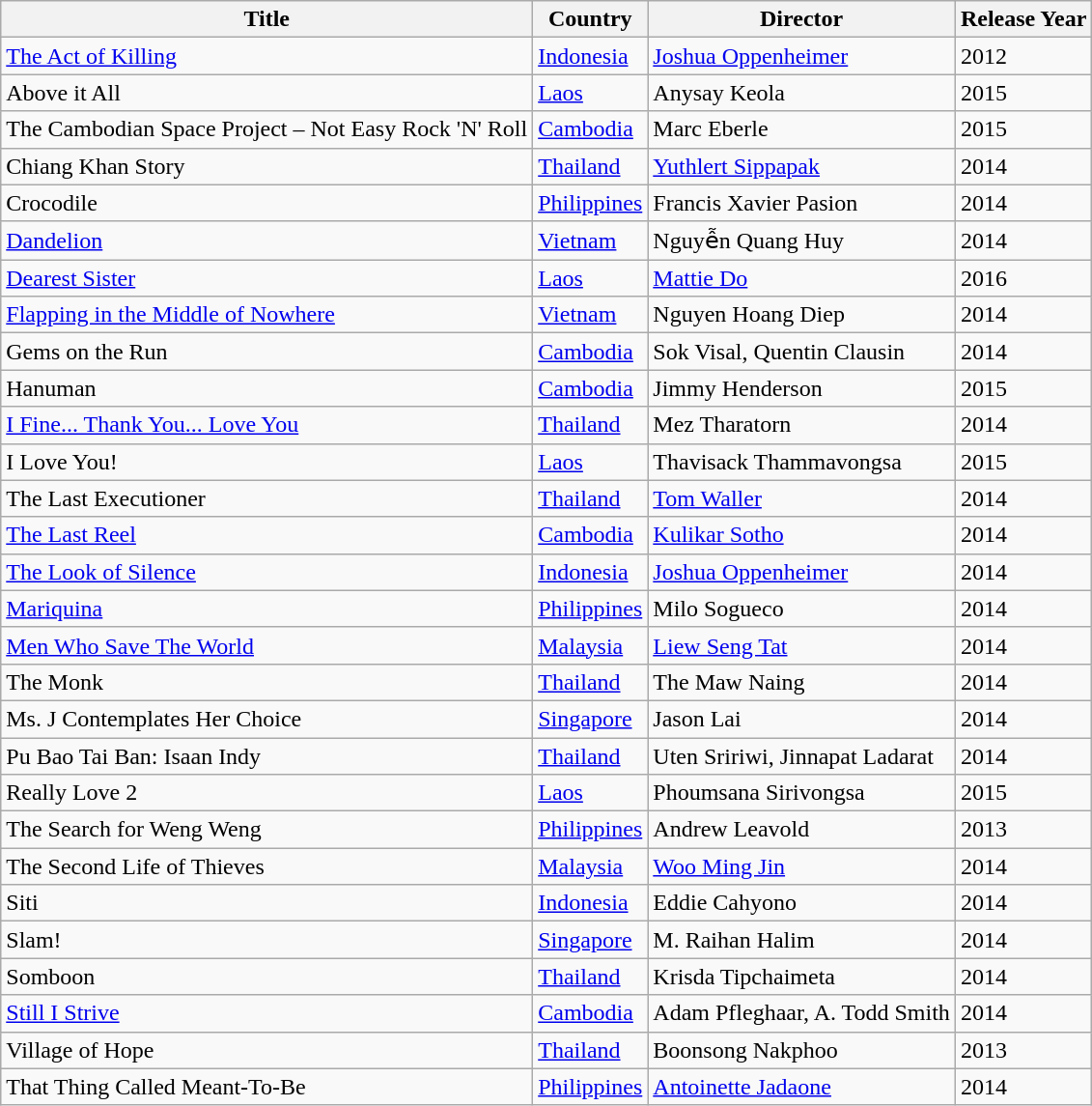<table class="wikitable">
<tr>
<th>Title</th>
<th>Country</th>
<th>Director</th>
<th>Release Year</th>
</tr>
<tr>
<td><a href='#'>The Act of Killing</a></td>
<td><a href='#'>Indonesia</a></td>
<td><a href='#'>Joshua Oppenheimer</a></td>
<td>2012</td>
</tr>
<tr>
<td>Above it All</td>
<td><a href='#'>Laos</a></td>
<td>Anysay Keola</td>
<td>2015</td>
</tr>
<tr>
<td>The Cambodian Space Project – Not Easy Rock 'N' Roll</td>
<td><a href='#'>Cambodia</a></td>
<td>Marc Eberle</td>
<td>2015</td>
</tr>
<tr>
<td>Chiang Khan Story</td>
<td><a href='#'>Thailand</a></td>
<td><a href='#'>Yuthlert Sippapak</a></td>
<td>2014</td>
</tr>
<tr>
<td>Crocodile</td>
<td><a href='#'>Philippines</a></td>
<td>Francis Xavier Pasion</td>
<td>2014</td>
</tr>
<tr>
<td><a href='#'>Dandelion</a></td>
<td><a href='#'>Vietnam</a></td>
<td>Nguyễn Quang Huy</td>
<td>2014</td>
</tr>
<tr>
<td><a href='#'>Dearest Sister</a></td>
<td><a href='#'>Laos</a></td>
<td><a href='#'>Mattie Do</a></td>
<td>2016</td>
</tr>
<tr>
<td><a href='#'>Flapping in the Middle of Nowhere</a></td>
<td><a href='#'>Vietnam</a></td>
<td>Nguyen Hoang Diep</td>
<td>2014</td>
</tr>
<tr>
<td>Gems on the Run</td>
<td><a href='#'>Cambodia</a></td>
<td>Sok Visal, Quentin Clausin</td>
<td>2014</td>
</tr>
<tr>
<td>Hanuman</td>
<td><a href='#'>Cambodia</a></td>
<td>Jimmy Henderson</td>
<td>2015</td>
</tr>
<tr>
<td><a href='#'>I Fine... Thank You... Love You</a></td>
<td><a href='#'>Thailand</a></td>
<td>Mez Tharatorn</td>
<td>2014</td>
</tr>
<tr>
<td>I Love You!</td>
<td><a href='#'>Laos</a></td>
<td>Thavisack Thammavongsa</td>
<td>2015</td>
</tr>
<tr>
<td>The Last Executioner</td>
<td><a href='#'>Thailand</a></td>
<td><a href='#'>Tom Waller</a></td>
<td>2014</td>
</tr>
<tr>
<td><a href='#'>The Last Reel</a></td>
<td><a href='#'>Cambodia</a></td>
<td><a href='#'>Kulikar Sotho</a></td>
<td>2014</td>
</tr>
<tr>
<td><a href='#'>The Look of Silence</a></td>
<td><a href='#'>Indonesia</a></td>
<td><a href='#'>Joshua Oppenheimer</a></td>
<td>2014</td>
</tr>
<tr>
<td><a href='#'>Mariquina</a></td>
<td><a href='#'>Philippines</a></td>
<td>Milo Sogueco</td>
<td>2014</td>
</tr>
<tr>
<td><a href='#'>Men Who Save The World</a></td>
<td><a href='#'>Malaysia</a></td>
<td><a href='#'>Liew Seng Tat</a></td>
<td>2014</td>
</tr>
<tr>
<td>The Monk</td>
<td><a href='#'>Thailand</a></td>
<td>The Maw Naing</td>
<td>2014</td>
</tr>
<tr>
<td>Ms. J Contemplates Her Choice</td>
<td><a href='#'>Singapore</a></td>
<td>Jason Lai</td>
<td>2014</td>
</tr>
<tr>
<td>Pu Bao Tai Ban: Isaan Indy</td>
<td><a href='#'>Thailand</a></td>
<td>Uten Sririwi, Jinnapat Ladarat</td>
<td>2014</td>
</tr>
<tr>
<td>Really Love 2</td>
<td><a href='#'>Laos</a></td>
<td>Phoumsana Sirivongsa</td>
<td>2015</td>
</tr>
<tr>
<td>The Search for Weng Weng</td>
<td><a href='#'>Philippines</a></td>
<td>Andrew Leavold</td>
<td>2013</td>
</tr>
<tr>
<td>The Second Life of Thieves</td>
<td><a href='#'>Malaysia</a></td>
<td><a href='#'>Woo Ming Jin</a></td>
<td>2014</td>
</tr>
<tr>
<td>Siti</td>
<td><a href='#'>Indonesia</a></td>
<td>Eddie Cahyono</td>
<td>2014</td>
</tr>
<tr>
<td>Slam!</td>
<td><a href='#'>Singapore</a></td>
<td>M. Raihan Halim</td>
<td>2014</td>
</tr>
<tr>
<td>Somboon</td>
<td><a href='#'>Thailand</a></td>
<td>Krisda Tipchaimeta</td>
<td>2014</td>
</tr>
<tr>
<td><a href='#'>Still I Strive</a></td>
<td><a href='#'>Cambodia</a></td>
<td>Adam Pfleghaar, A. Todd Smith</td>
<td>2014</td>
</tr>
<tr>
<td>Village of Hope</td>
<td><a href='#'>Thailand</a></td>
<td>Boonsong Nakphoo</td>
<td>2013</td>
</tr>
<tr>
<td>That Thing Called Meant-To-Be</td>
<td><a href='#'>Philippines</a></td>
<td><a href='#'>Antoinette Jadaone</a></td>
<td>2014</td>
</tr>
</table>
